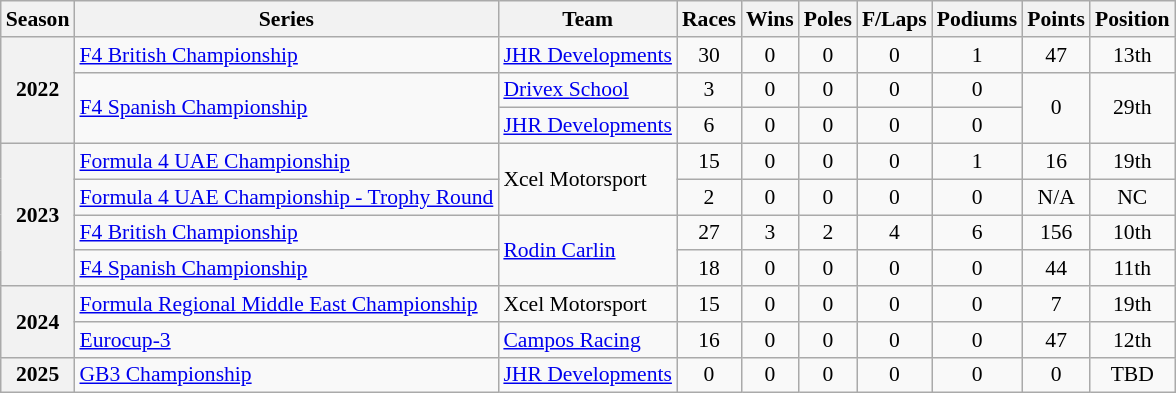<table class="wikitable" style="font-size: 90%; text-align:center">
<tr>
<th>Season</th>
<th>Series</th>
<th>Team</th>
<th>Races</th>
<th>Wins</th>
<th>Poles</th>
<th>F/Laps</th>
<th>Podiums</th>
<th>Points</th>
<th>Position</th>
</tr>
<tr>
<th rowspan="3">2022</th>
<td align=left><a href='#'>F4 British Championship</a></td>
<td align=left nowrap><a href='#'>JHR Developments</a></td>
<td>30</td>
<td>0</td>
<td>0</td>
<td>0</td>
<td>1</td>
<td>47</td>
<td>13th</td>
</tr>
<tr>
<td rowspan="2" align=left><a href='#'>F4 Spanish Championship</a></td>
<td align=left><a href='#'>Drivex School</a></td>
<td>3</td>
<td>0</td>
<td>0</td>
<td>0</td>
<td>0</td>
<td rowspan="2">0</td>
<td rowspan="2">29th</td>
</tr>
<tr>
<td align=left><a href='#'>JHR Developments</a></td>
<td>6</td>
<td>0</td>
<td>0</td>
<td>0</td>
<td>0</td>
</tr>
<tr>
<th rowspan="4">2023</th>
<td align=left><a href='#'>Formula 4 UAE Championship</a></td>
<td rowspan="2" align=left>Xcel Motorsport</td>
<td>15</td>
<td>0</td>
<td>0</td>
<td>0</td>
<td>1</td>
<td>16</td>
<td>19th</td>
</tr>
<tr>
<td align=left nowrap><a href='#'>Formula 4 UAE Championship - Trophy Round</a></td>
<td>2</td>
<td>0</td>
<td>0</td>
<td>0</td>
<td>0</td>
<td>N/A</td>
<td>NC</td>
</tr>
<tr>
<td align=left><a href='#'>F4 British Championship</a></td>
<td rowspan="2" align=left><a href='#'>Rodin Carlin</a></td>
<td>27</td>
<td>3</td>
<td>2</td>
<td>4</td>
<td>6</td>
<td>156</td>
<td>10th</td>
</tr>
<tr>
<td align=left><a href='#'>F4 Spanish Championship</a></td>
<td>18</td>
<td>0</td>
<td>0</td>
<td>0</td>
<td>0</td>
<td>44</td>
<td>11th</td>
</tr>
<tr>
<th rowspan="2">2024</th>
<td align=left><a href='#'>Formula Regional Middle East Championship</a></td>
<td align=left>Xcel Motorsport</td>
<td>15</td>
<td>0</td>
<td>0</td>
<td>0</td>
<td>0</td>
<td>7</td>
<td>19th</td>
</tr>
<tr>
<td align=left><a href='#'>Eurocup-3</a></td>
<td align=left><a href='#'>Campos Racing</a></td>
<td>16</td>
<td>0</td>
<td>0</td>
<td>0</td>
<td>0</td>
<td>47</td>
<td>12th</td>
</tr>
<tr>
<th>2025</th>
<td align=left><a href='#'>GB3 Championship</a></td>
<td align=left><a href='#'>JHR Developments</a></td>
<td>0</td>
<td>0</td>
<td>0</td>
<td>0</td>
<td>0</td>
<td>0</td>
<td>TBD</td>
</tr>
</table>
